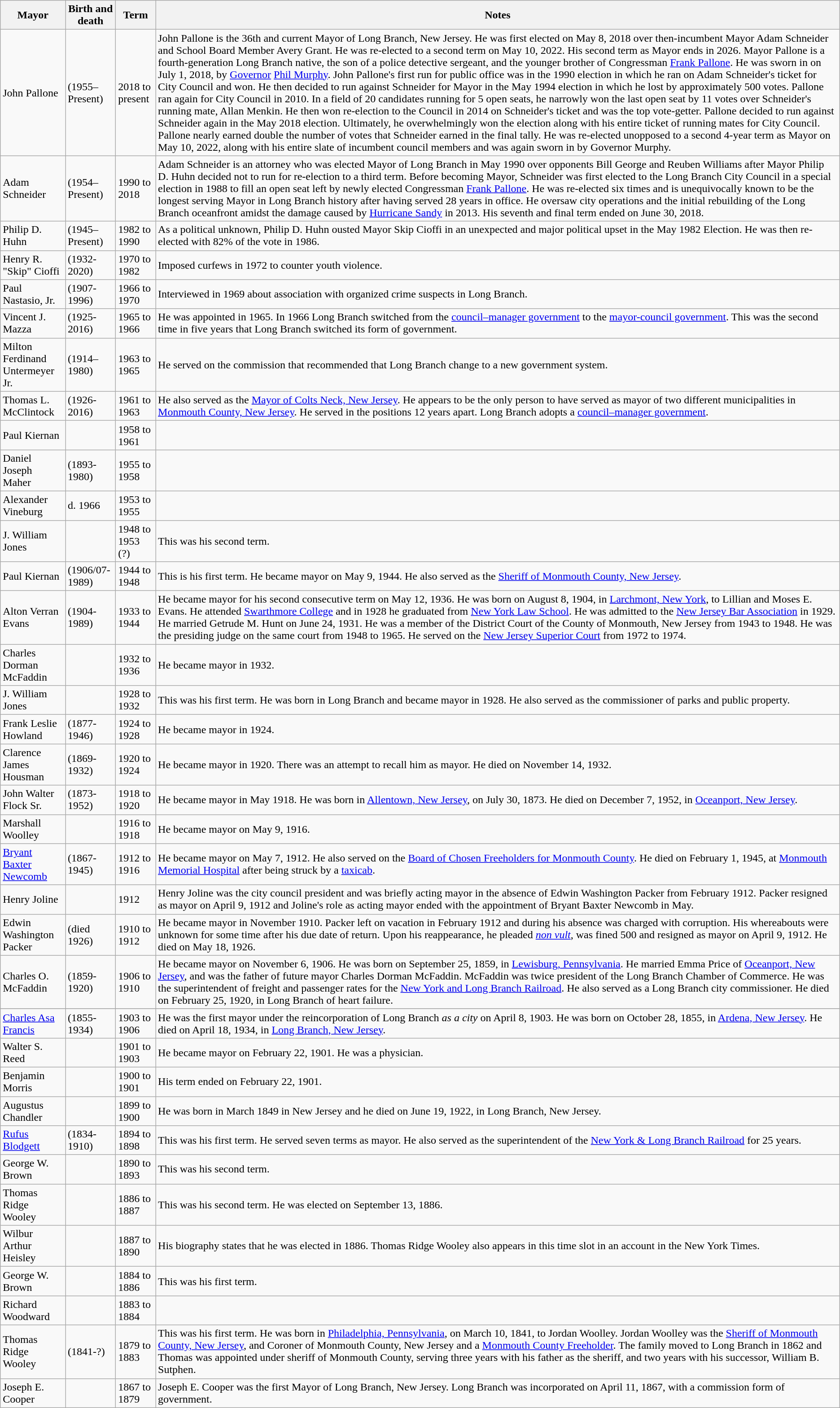<table class="wikitable sortable">
<tr>
<th>Mayor</th>
<th>Birth and death</th>
<th>Term</th>
<th>Notes</th>
</tr>
<tr>
<td>John Pallone</td>
<td>(1955–Present)</td>
<td>2018 to present</td>
<td>John Pallone is the 36th and current Mayor of Long Branch, New Jersey. He was first elected on May 8, 2018 over then-incumbent Mayor Adam Schneider and School Board Member Avery Grant. He was re-elected to a second term on May 10, 2022. His second term as Mayor ends in 2026. Mayor Pallone is a fourth-generation Long Branch native, the son of a police detective sergeant, and the younger brother of Congressman <a href='#'>Frank Pallone</a>. He was sworn in on July 1, 2018, by <a href='#'>Governor</a> <a href='#'>Phil Murphy</a>. John Pallone's first run for public office was in the 1990 election in which he ran on Adam Schneider's ticket for City Council and won. He then decided to run against Schneider for Mayor in the May 1994 election in which he lost by approximately 500 votes. Pallone ran again for City Council in 2010. In a field of 20 candidates running for 5 open seats, he narrowly won the last open seat by 11 votes over Schneider's running mate, Allan Menkin. He then won re-election to the Council in 2014 on Schneider's ticket and was the top vote-getter. Pallone decided to run against Schneider again in the May 2018 election. Ultimately, he overwhelmingly won the election along with his entire ticket of running mates for City Council. Pallone nearly earned double the number of votes that Schneider earned in the final tally. He was re-elected unopposed to a second 4-year term as Mayor on May 10, 2022, along with his entire slate of incumbent council members and was again sworn in by Governor Murphy.</td>
</tr>
<tr>
<td>Adam Schneider</td>
<td>(1954–Present)</td>
<td>1990 to 2018</td>
<td>Adam Schneider is an attorney who was elected Mayor of Long Branch in May 1990 over opponents Bill George and Reuben Williams after Mayor Philip D. Huhn decided not to run for re-election to a third term. Before becoming Mayor, Schneider was first elected to the Long Branch City Council in a special election in 1988 to fill an open seat left by newly elected Congressman <a href='#'>Frank Pallone</a>. He was re-elected six times and is unequivocally known to be the longest serving Mayor in Long Branch history after having served 28 years in office. He oversaw city operations and the initial rebuilding of the Long Branch oceanfront amidst the damage caused by <a href='#'>Hurricane Sandy</a> in 2013. His seventh and final term ended on June 30, 2018.</td>
</tr>
<tr>
<td>Philip D. Huhn</td>
<td>(1945–Present)</td>
<td>1982 to 1990</td>
<td>As a political unknown, Philip D. Huhn ousted Mayor Skip Cioffi in an unexpected and major political upset in the May 1982 Election. He was then re-elected with 82% of the vote in 1986.</td>
</tr>
<tr>
<td>Henry R. "Skip" Cioffi</td>
<td>(1932-2020)</td>
<td>1970 to 1982</td>
<td>Imposed curfews in 1972 to counter youth violence.</td>
</tr>
<tr>
<td>Paul Nastasio, Jr.</td>
<td>(1907-1996)</td>
<td>1966 to 1970</td>
<td>Interviewed in 1969 about association with organized crime suspects in Long Branch.</td>
</tr>
<tr>
<td>Vincent J. Mazza</td>
<td>(1925-2016)</td>
<td>1965 to 1966</td>
<td>He was appointed in 1965. In 1966 Long Branch switched from the <a href='#'>council–manager government</a> to the <a href='#'>mayor-council government</a>. This was the second time in five years that Long Branch switched its form of government.</td>
</tr>
<tr>
<td>Milton Ferdinand Untermeyer Jr.</td>
<td>(1914–1980)</td>
<td>1963 to 1965</td>
<td>He served on the commission that recommended that Long Branch change to a new government system.</td>
</tr>
<tr>
<td>Thomas L. McClintock</td>
<td>(1926-2016)</td>
<td>1961 to 1963</td>
<td> He also served as the <a href='#'>Mayor of Colts Neck, New Jersey</a>. He appears to be the only person to have served as mayor of two different municipalities in <a href='#'>Monmouth County, New Jersey</a>. He served in the positions 12 years apart. Long Branch adopts a <a href='#'>council–manager government</a>.</td>
</tr>
<tr>
<td>Paul Kiernan</td>
<td></td>
<td>1958 to 1961</td>
<td></td>
</tr>
<tr>
<td>Daniel Joseph Maher</td>
<td>(1893-1980)</td>
<td>1955 to 1958</td>
<td></td>
</tr>
<tr>
<td>Alexander Vineburg</td>
<td>d. 1966</td>
<td>1953 to 1955</td>
<td></td>
</tr>
<tr>
<td>J. William Jones</td>
<td></td>
<td>1948 to 1953 (?)</td>
<td>This was his second term.</td>
</tr>
<tr>
<td>Paul Kiernan</td>
<td>(1906/07-1989)</td>
<td>1944 to 1948</td>
<td>This is his first term. He became mayor on May 9, 1944. He also served as the <a href='#'>Sheriff of Monmouth County, New Jersey</a>.</td>
</tr>
<tr>
<td>Alton Verran Evans</td>
<td>(1904-1989)</td>
<td>1933 to 1944</td>
<td>He became mayor for his second consecutive term on May 12, 1936. He was born on August 8, 1904, in <a href='#'>Larchmont, New York</a>, to Lillian and Moses E. Evans. He attended <a href='#'>Swarthmore College</a> and in 1928 he graduated from <a href='#'>New York Law School</a>. He was admitted to the <a href='#'>New Jersey Bar Association</a> in 1929. He married Getrude M. Hunt on June 24, 1931. He was a member of the District Court of the County of Monmouth, New Jersey from 1943 to 1948. He was the presiding judge on the same court from 1948 to 1965. He served on the <a href='#'>New Jersey Superior Court</a> from 1972 to 1974.</td>
</tr>
<tr>
<td>Charles Dorman McFaddin</td>
<td></td>
<td>1932 to 1936</td>
<td>He became mayor in 1932.</td>
</tr>
<tr>
<td>J. William Jones</td>
<td></td>
<td>1928 to 1932</td>
<td>This was his first term. He was born in Long Branch and became mayor in 1928. He also served as the commissioner of parks and public property.</td>
</tr>
<tr>
<td>Frank Leslie Howland</td>
<td>(1877-1946)</td>
<td>1924 to 1928</td>
<td>He became mayor in 1924.</td>
</tr>
<tr>
<td>Clarence James Housman</td>
<td>(1869-1932)</td>
<td>1920 to 1924</td>
<td>He became mayor in 1920. There was an attempt to recall him as mayor. He died on November 14, 1932.</td>
</tr>
<tr>
<td>John Walter Flock Sr.</td>
<td>(1873-1952)</td>
<td>1918 to 1920</td>
<td>He became mayor in May 1918. He was born in <a href='#'>Allentown, New Jersey</a>, on July 30, 1873. He died on December 7, 1952, in <a href='#'>Oceanport, New Jersey</a>.</td>
</tr>
<tr>
<td>Marshall Woolley</td>
<td></td>
<td>1916 to 1918</td>
<td>He became mayor on May 9, 1916.</td>
</tr>
<tr>
<td><a href='#'>Bryant Baxter Newcomb</a></td>
<td>(1867-1945)</td>
<td>1912 to 1916</td>
<td>He became mayor on May 7, 1912. He also served on the <a href='#'>Board of Chosen Freeholders for Monmouth County</a>. He died on February 1, 1945, at <a href='#'>Monmouth Memorial Hospital</a> after being struck by a <a href='#'>taxicab</a>.</td>
</tr>
<tr>
<td>Henry Joline</td>
<td></td>
<td>1912</td>
<td>Henry Joline was the city council president and was briefly acting mayor in the absence of Edwin Washington Packer from February 1912. Packer resigned as mayor on April 9, 1912 and Joline's role as acting mayor ended with the appointment of Bryant Baxter Newcomb in May.</td>
</tr>
<tr>
<td>Edwin Washington Packer</td>
<td>(died 1926)</td>
<td>1910 to 1912</td>
<td>He became mayor in November 1910. Packer left on vacation in February 1912 and during his absence was charged with corruption. His whereabouts were unknown for some time after his due date of return. Upon his reappearance, he pleaded <em><a href='#'>non vult</a></em>, was fined 500 and resigned as mayor on April 9, 1912. He died on May 18, 1926.</td>
</tr>
<tr>
<td>Charles O. McFaddin</td>
<td>(1859-1920)</td>
<td>1906 to 1910</td>
<td>He became mayor on November 6, 1906. He was born on September 25, 1859, in <a href='#'>Lewisburg, Pennsylvania</a>. He married Emma Price of <a href='#'>Oceanport, New Jersey</a>, and was the father of future mayor Charles Dorman McFaddin. McFaddin was twice president of the Long Branch Chamber of Commerce. He was the superintendent of freight and passenger rates for the <a href='#'>New York and Long Branch Railroad</a>. He also served as a Long Branch city commissioner. He died on February 25, 1920, in Long Branch of heart failure.</td>
</tr>
<tr>
</tr>
<tr>
<td><a href='#'>Charles Asa Francis</a></td>
<td>(1855-1934)</td>
<td>1903 to 1906</td>
<td>He was the first mayor under the reincorporation of Long Branch <em>as a city</em> on April 8, 1903. He was born on October 28, 1855, in <a href='#'>Ardena, New Jersey</a>. He died on April 18, 1934, in <a href='#'>Long Branch, New Jersey</a>.</td>
</tr>
<tr>
<td>Walter S. Reed</td>
<td></td>
<td>1901 to 1903</td>
<td>He became mayor on February 22, 1901. He was a physician.</td>
</tr>
<tr>
<td>Benjamin Morris</td>
<td></td>
<td>1900 to 1901</td>
<td>His term ended on February 22, 1901.</td>
</tr>
<tr>
<td>Augustus Chandler</td>
<td></td>
<td>1899 to 1900</td>
<td>He was born in March 1849 in New Jersey and he died on June 19, 1922, in Long Branch, New Jersey.</td>
</tr>
<tr>
<td><a href='#'>Rufus Blodgett</a></td>
<td>(1834-1910)</td>
<td>1894 to 1898</td>
<td>This was his first term. He served seven terms as mayor. He also served as the superintendent of the <a href='#'>New York & Long Branch Railroad</a> for 25 years.</td>
</tr>
<tr>
<td>George W. Brown</td>
<td></td>
<td>1890 to 1893</td>
<td>This was his second term.</td>
</tr>
<tr>
<td>Thomas Ridge Wooley</td>
<td></td>
<td>1886 to 1887</td>
<td>This was his second term. He was elected on September 13, 1886.</td>
</tr>
<tr>
<td>Wilbur Arthur Heisley</td>
<td></td>
<td>1887 to 1890</td>
<td>His biography states that he was elected in 1886. Thomas Ridge Wooley also appears in this time slot in an account in the New York Times.</td>
</tr>
<tr>
<td>George W. Brown</td>
<td></td>
<td>1884 to 1886</td>
<td>This was his first term.</td>
</tr>
<tr>
<td>Richard Woodward</td>
<td></td>
<td>1883 to 1884</td>
<td></td>
</tr>
<tr>
<td>Thomas Ridge Wooley</td>
<td>(1841-?)</td>
<td>1879 to 1883</td>
<td>This was his first term. He was born in <a href='#'>Philadelphia, Pennsylvania</a>, on March 10, 1841, to Jordan Woolley. Jordan Woolley was the <a href='#'>Sheriff of Monmouth County, New Jersey</a>, and Coroner of Monmouth County, New Jersey and a <a href='#'>Monmouth County Freeholder</a>. The family moved to Long Branch in 1862 and Thomas was appointed under sheriff of Monmouth County, serving three years with his father as the sheriff, and two years with his successor, William B. Sutphen.</td>
</tr>
<tr>
<td>Joseph E. Cooper</td>
<td></td>
<td>1867 to 1879</td>
<td>Joseph E. Cooper was the first Mayor of Long Branch, New Jersey. Long Branch was incorporated on April 11, 1867, with a commission form of government.</td>
</tr>
</table>
